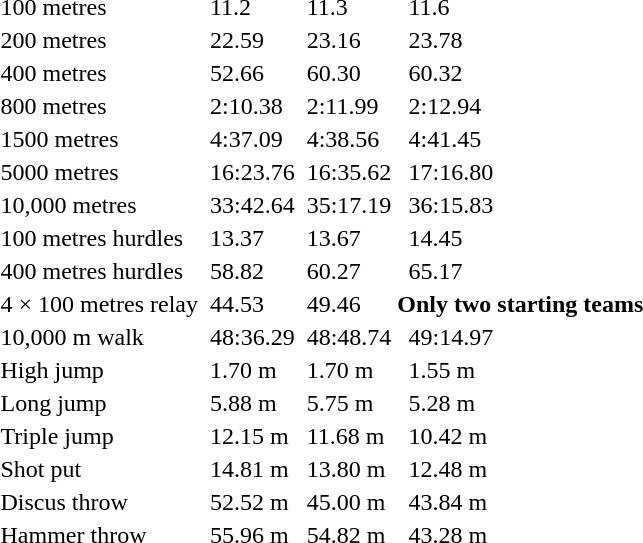<table>
<tr>
<td>100 metres</td>
<td></td>
<td>11.2</td>
<td></td>
<td>11.3</td>
<td></td>
<td>11.6</td>
</tr>
<tr>
<td>200 metres</td>
<td></td>
<td>22.59</td>
<td></td>
<td>23.16</td>
<td></td>
<td>23.78</td>
</tr>
<tr>
<td>400 metres</td>
<td></td>
<td>52.66</td>
<td></td>
<td>60.30</td>
<td></td>
<td>60.32</td>
</tr>
<tr>
<td>800 metres</td>
<td></td>
<td>2:10.38</td>
<td></td>
<td>2:11.99</td>
<td></td>
<td>2:12.94</td>
</tr>
<tr>
<td>1500 metres</td>
<td></td>
<td>4:37.09</td>
<td></td>
<td>4:38.56</td>
<td></td>
<td>4:41.45</td>
</tr>
<tr>
<td>5000 metres</td>
<td></td>
<td>16:23.76</td>
<td></td>
<td>16:35.62</td>
<td></td>
<td>17:16.80</td>
</tr>
<tr>
<td>10,000 metres</td>
<td></td>
<td>33:42.64</td>
<td></td>
<td>35:17.19</td>
<td></td>
<td>36:15.83</td>
</tr>
<tr>
<td>100 metres hurdles</td>
<td></td>
<td>13.37</td>
<td></td>
<td>13.67</td>
<td></td>
<td>14.45</td>
</tr>
<tr>
<td>400 metres hurdles</td>
<td></td>
<td>58.82</td>
<td></td>
<td>60.27</td>
<td></td>
<td>65.17</td>
</tr>
<tr>
<td>4 × 100 metres relay</td>
<td></td>
<td>44.53</td>
<td></td>
<td>49.46</td>
<th colspan=2>Only two starting teams</th>
</tr>
<tr>
<td>10,000 m walk</td>
<td></td>
<td>48:36.29</td>
<td></td>
<td>48:48.74</td>
<td></td>
<td>49:14.97</td>
</tr>
<tr>
<td>High jump</td>
<td></td>
<td>1.70 m</td>
<td></td>
<td>1.70 m</td>
<td></td>
<td>1.55 m</td>
</tr>
<tr>
<td>Long jump</td>
<td></td>
<td>5.88 m</td>
<td></td>
<td>5.75 m</td>
<td></td>
<td>5.28 m</td>
</tr>
<tr>
<td>Triple jump</td>
<td></td>
<td>12.15 m</td>
<td></td>
<td>11.68 m</td>
<td></td>
<td>10.42 m</td>
</tr>
<tr>
<td>Shot put</td>
<td></td>
<td>14.81 m</td>
<td></td>
<td>13.80 m</td>
<td></td>
<td>12.48 m</td>
</tr>
<tr>
<td>Discus throw</td>
<td></td>
<td>52.52 m</td>
<td></td>
<td>45.00 m</td>
<td></td>
<td>43.84 m</td>
</tr>
<tr>
<td>Hammer throw</td>
<td></td>
<td>55.96 m</td>
<td></td>
<td>54.82 m</td>
<td></td>
<td>43.28 m</td>
</tr>
</table>
